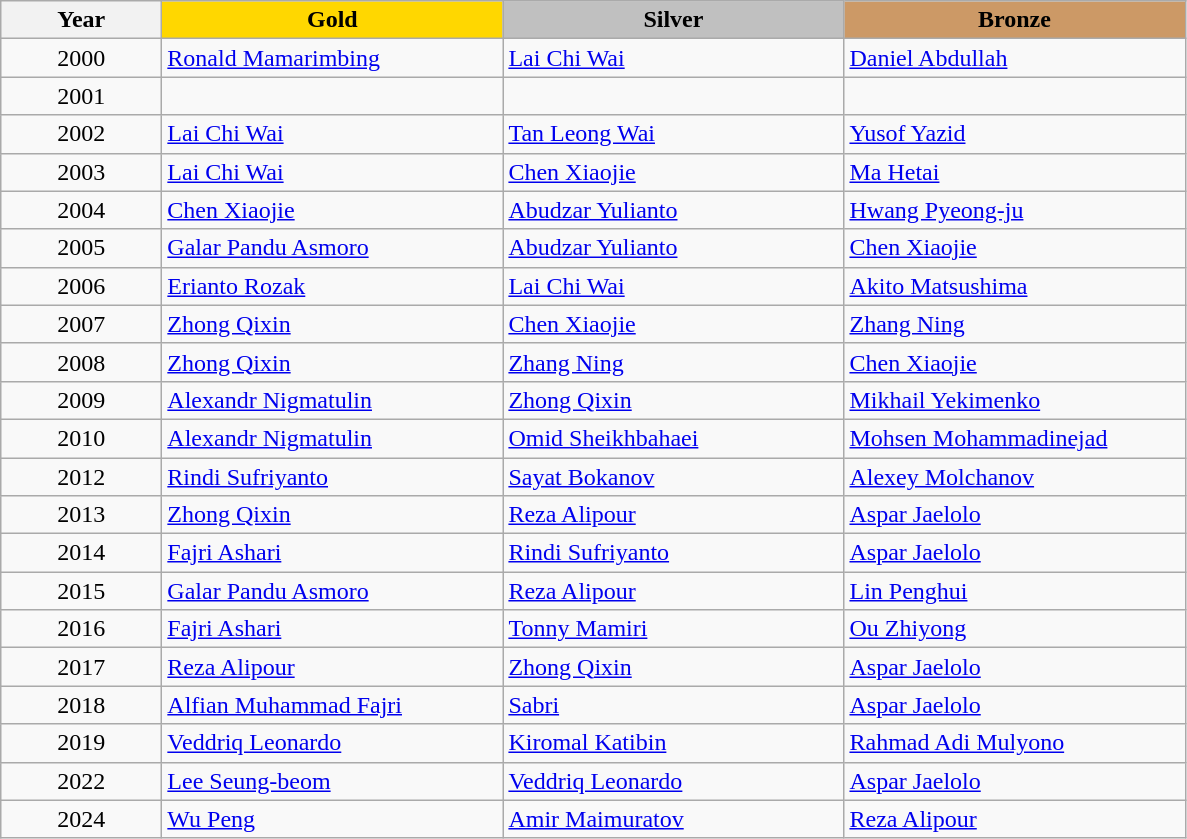<table class="wikitable">
<tr>
<th width="100">Year</th>
<th width="220" style="background:gold;">Gold</th>
<th width="220" style="background:silver;">Silver</th>
<th width="220" style="background:#CC9966;">Bronze</th>
</tr>
<tr>
<td align="center">2000</td>
<td> <a href='#'>Ronald Mamarimbing</a></td>
<td> <a href='#'>Lai Chi Wai</a></td>
<td> <a href='#'>Daniel Abdullah</a></td>
</tr>
<tr>
<td align="center">2001</td>
<td></td>
<td></td>
<td></td>
</tr>
<tr>
<td align="center">2002</td>
<td> <a href='#'>Lai Chi Wai</a></td>
<td> <a href='#'>Tan Leong Wai</a></td>
<td> <a href='#'>Yusof Yazid</a></td>
</tr>
<tr>
<td align="center">2003</td>
<td> <a href='#'>Lai Chi Wai</a></td>
<td> <a href='#'>Chen Xiaojie</a></td>
<td> <a href='#'>Ma Hetai</a></td>
</tr>
<tr>
<td align="center">2004</td>
<td> <a href='#'>Chen Xiaojie</a></td>
<td> <a href='#'>Abudzar Yulianto</a></td>
<td> <a href='#'>Hwang Pyeong-ju</a></td>
</tr>
<tr>
<td align="center">2005</td>
<td> <a href='#'>Galar Pandu Asmoro</a></td>
<td> <a href='#'>Abudzar Yulianto</a></td>
<td> <a href='#'>Chen Xiaojie</a></td>
</tr>
<tr>
<td align="center">2006</td>
<td> <a href='#'>Erianto Rozak</a></td>
<td> <a href='#'>Lai Chi Wai</a></td>
<td> <a href='#'>Akito Matsushima</a></td>
</tr>
<tr>
<td align="center">2007</td>
<td> <a href='#'>Zhong Qixin</a></td>
<td> <a href='#'>Chen Xiaojie</a></td>
<td> <a href='#'>Zhang Ning</a></td>
</tr>
<tr>
<td align="center">2008</td>
<td> <a href='#'>Zhong Qixin</a></td>
<td> <a href='#'>Zhang Ning</a></td>
<td> <a href='#'>Chen Xiaojie</a></td>
</tr>
<tr>
<td align="center">2009</td>
<td> <a href='#'>Alexandr Nigmatulin</a></td>
<td> <a href='#'>Zhong Qixin</a></td>
<td> <a href='#'>Mikhail Yekimenko</a></td>
</tr>
<tr>
<td align="center">2010</td>
<td> <a href='#'>Alexandr Nigmatulin</a></td>
<td> <a href='#'>Omid Sheikhbahaei</a></td>
<td> <a href='#'>Mohsen Mohammadinejad</a></td>
</tr>
<tr>
<td align="center">2012</td>
<td> <a href='#'>Rindi Sufriyanto</a></td>
<td> <a href='#'>Sayat Bokanov</a></td>
<td> <a href='#'>Alexey Molchanov</a></td>
</tr>
<tr>
<td align="center">2013</td>
<td> <a href='#'>Zhong Qixin</a></td>
<td> <a href='#'>Reza Alipour</a></td>
<td> <a href='#'>Aspar Jaelolo</a></td>
</tr>
<tr>
<td align="center">2014</td>
<td> <a href='#'>Fajri Ashari</a></td>
<td> <a href='#'>Rindi Sufriyanto</a></td>
<td> <a href='#'>Aspar Jaelolo</a></td>
</tr>
<tr>
<td align="center">2015</td>
<td> <a href='#'>Galar Pandu Asmoro</a></td>
<td> <a href='#'>Reza Alipour</a></td>
<td> <a href='#'>Lin Penghui</a></td>
</tr>
<tr>
<td align="center">2016</td>
<td> <a href='#'>Fajri Ashari</a></td>
<td> <a href='#'>Tonny Mamiri</a></td>
<td> <a href='#'>Ou Zhiyong</a></td>
</tr>
<tr>
<td align="center">2017</td>
<td> <a href='#'>Reza Alipour</a></td>
<td> <a href='#'>Zhong Qixin</a></td>
<td> <a href='#'>Aspar Jaelolo</a></td>
</tr>
<tr>
<td align="center">2018</td>
<td> <a href='#'>Alfian Muhammad Fajri</a></td>
<td> <a href='#'>Sabri</a></td>
<td> <a href='#'>Aspar Jaelolo</a></td>
</tr>
<tr>
<td align="center">2019</td>
<td> <a href='#'>Veddriq Leonardo</a></td>
<td> <a href='#'>Kiromal Katibin</a></td>
<td> <a href='#'>Rahmad Adi Mulyono</a></td>
</tr>
<tr>
<td align="center">2022</td>
<td> <a href='#'>Lee Seung-beom</a></td>
<td> <a href='#'>Veddriq Leonardo</a></td>
<td> <a href='#'>Aspar Jaelolo</a></td>
</tr>
<tr>
<td align="center">2024</td>
<td> <a href='#'>Wu Peng</a></td>
<td> <a href='#'>Amir Maimuratov</a></td>
<td> <a href='#'>Reza Alipour</a></td>
</tr>
</table>
